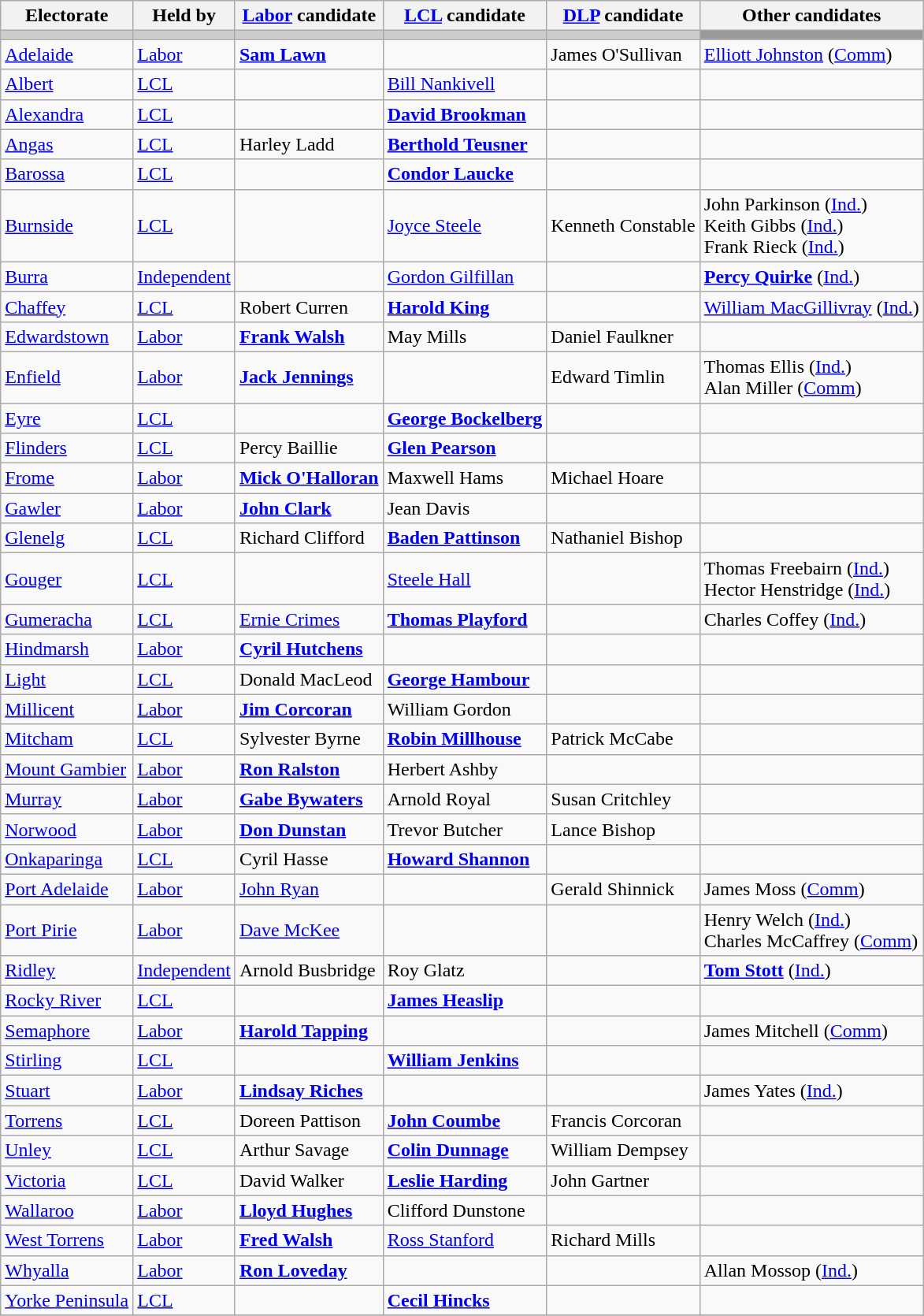<table class="wikitable">
<tr>
<th>Electorate</th>
<th>Held by</th>
<th><a href='#'>Labor</a> candidate</th>
<th><a href='#'>LCL</a> candidate</th>
<th><a href='#'>DLP</a> candidate</th>
<th>Other candidates</th>
</tr>
<tr bgcolor="#cccccc">
<td></td>
<td></td>
<td></td>
<td></td>
<td></td>
<td bgcolor="#999999"></td>
</tr>
<tr>
<td><a href='#'>Adelaide</a></td>
<td><a href='#'>Labor</a></td>
<td><strong><a href='#'>Sam Lawn</a></strong></td>
<td></td>
<td>James O'Sullivan</td>
<td><a href='#'>Elliott Johnston</a> (<a href='#'>Comm</a>)</td>
</tr>
<tr>
<td><a href='#'>Albert</a></td>
<td><a href='#'>LCL</a></td>
<td></td>
<td><a href='#'>Bill Nankivell</a></td>
<td></td>
<td></td>
</tr>
<tr>
<td><a href='#'>Alexandra</a></td>
<td><a href='#'>LCL</a></td>
<td></td>
<td><strong><a href='#'>David Brookman</a></strong></td>
<td></td>
<td></td>
</tr>
<tr>
<td><a href='#'>Angas</a></td>
<td><a href='#'>LCL</a></td>
<td>Harley Ladd</td>
<td><strong><a href='#'>Berthold Teusner</a></strong></td>
<td></td>
<td></td>
</tr>
<tr>
<td><a href='#'>Barossa</a></td>
<td><a href='#'>LCL</a></td>
<td></td>
<td><strong><a href='#'>Condor Laucke</a></strong></td>
<td></td>
<td></td>
</tr>
<tr>
<td><a href='#'>Burnside</a></td>
<td><a href='#'>LCL</a></td>
<td></td>
<td><a href='#'>Joyce Steele</a></td>
<td>Kenneth Constable</td>
<td>John Parkinson (<a href='#'>Ind.</a>) <br> Keith Gibbs (<a href='#'>Ind.</a>) <br> Frank Rieck (<a href='#'>Ind.</a>)</td>
</tr>
<tr>
<td><a href='#'>Burra</a></td>
<td><a href='#'>Independent</a></td>
<td></td>
<td><a href='#'>Gordon Gilfillan</a></td>
<td></td>
<td><strong><a href='#'>Percy Quirke</a></strong> (<a href='#'>Ind.</a>)</td>
</tr>
<tr>
<td><a href='#'>Chaffey</a></td>
<td><a href='#'>LCL</a></td>
<td>Robert Curren</td>
<td><strong><a href='#'>Harold King</a></strong></td>
<td></td>
<td><a href='#'>William MacGillivray</a> (<a href='#'>Ind.</a>)</td>
</tr>
<tr>
<td><a href='#'>Edwardstown</a></td>
<td><a href='#'>Labor</a></td>
<td><strong><a href='#'>Frank Walsh</a></strong></td>
<td>May Mills</td>
<td>Daniel Faulkner</td>
<td></td>
</tr>
<tr>
<td><a href='#'>Enfield</a></td>
<td><a href='#'>Labor</a></td>
<td><strong><a href='#'>Jack Jennings</a></strong></td>
<td></td>
<td>Edward Timlin</td>
<td>Thomas Ellis (<a href='#'>Ind.</a>) <br> Alan Miller (<a href='#'>Comm</a>)</td>
</tr>
<tr>
<td><a href='#'>Eyre</a></td>
<td><a href='#'>LCL</a></td>
<td></td>
<td><strong><a href='#'>George Bockelberg</a></strong></td>
<td></td>
<td></td>
</tr>
<tr>
<td><a href='#'>Flinders</a></td>
<td><a href='#'>LCL</a></td>
<td>Percy Baillie</td>
<td><strong><a href='#'>Glen Pearson</a></strong></td>
<td></td>
<td></td>
</tr>
<tr>
<td><a href='#'>Frome</a></td>
<td><a href='#'>Labor</a></td>
<td><strong><a href='#'>Mick O'Halloran</a></strong></td>
<td>Maxwell Hams</td>
<td>Michael Hoare</td>
<td></td>
</tr>
<tr>
<td><a href='#'>Gawler</a></td>
<td><a href='#'>Labor</a></td>
<td><strong><a href='#'>John Clark</a></strong></td>
<td>Jean Davis</td>
<td></td>
<td></td>
</tr>
<tr>
<td><a href='#'>Glenelg</a></td>
<td><a href='#'>LCL</a></td>
<td>Richard Clifford</td>
<td><strong><a href='#'>Baden Pattinson</a></strong></td>
<td>Nathaniel Bishop</td>
<td></td>
</tr>
<tr>
<td><a href='#'>Gouger</a></td>
<td><a href='#'>LCL</a></td>
<td></td>
<td><a href='#'>Steele Hall</a></td>
<td></td>
<td>Thomas Freebairn (<a href='#'>Ind.</a>) <br> Hector Henstridge (<a href='#'>Ind.</a>)</td>
</tr>
<tr>
<td><a href='#'>Gumeracha</a></td>
<td><a href='#'>LCL</a></td>
<td><a href='#'>Ernie Crimes</a></td>
<td><strong><a href='#'>Thomas Playford</a></strong></td>
<td></td>
<td>Charles Coffey (<a href='#'>Ind.</a>)</td>
</tr>
<tr>
<td><a href='#'>Hindmarsh</a></td>
<td><a href='#'>Labor</a></td>
<td><strong><a href='#'>Cyril Hutchens</a></strong></td>
<td></td>
<td></td>
<td></td>
</tr>
<tr>
<td><a href='#'>Light</a></td>
<td><a href='#'>LCL</a></td>
<td>Donald MacLeod</td>
<td><strong><a href='#'>George Hambour</a></strong></td>
<td></td>
<td></td>
</tr>
<tr>
<td><a href='#'>Millicent</a></td>
<td><a href='#'>Labor</a></td>
<td><strong><a href='#'>Jim Corcoran</a></strong></td>
<td>William Gordon</td>
<td></td>
<td></td>
</tr>
<tr>
<td><a href='#'>Mitcham</a></td>
<td><a href='#'>LCL</a></td>
<td>Sylvester Byrne</td>
<td><strong><a href='#'>Robin Millhouse</a></strong></td>
<td>Patrick McCabe</td>
<td></td>
</tr>
<tr>
<td><a href='#'>Mount Gambier</a></td>
<td><a href='#'>Labor</a></td>
<td><strong><a href='#'>Ron Ralston</a></strong></td>
<td>Herbert Ashby</td>
<td></td>
<td></td>
</tr>
<tr>
<td><a href='#'>Murray</a></td>
<td><a href='#'>Labor</a></td>
<td><strong><a href='#'>Gabe Bywaters</a></strong></td>
<td>Arnold Royal</td>
<td>Susan Critchley</td>
<td></td>
</tr>
<tr>
<td><a href='#'>Norwood</a></td>
<td><a href='#'>Labor</a></td>
<td><strong><a href='#'>Don Dunstan</a></strong></td>
<td>Trevor Butcher</td>
<td>Lance Bishop</td>
<td></td>
</tr>
<tr>
<td><a href='#'>Onkaparinga</a></td>
<td><a href='#'>LCL</a></td>
<td>Cyril Hasse</td>
<td><strong><a href='#'>Howard Shannon</a></strong></td>
<td></td>
<td></td>
</tr>
<tr>
<td><a href='#'>Port Adelaide</a></td>
<td><a href='#'>Labor</a></td>
<td><a href='#'>John Ryan</a></td>
<td></td>
<td>Gerald Shinnick</td>
<td>James Moss (<a href='#'>Comm</a>)</td>
</tr>
<tr>
<td><a href='#'>Port Pirie</a></td>
<td><a href='#'>Labor</a></td>
<td><a href='#'>Dave McKee</a></td>
<td></td>
<td></td>
<td>Henry Welch (<a href='#'>Ind.</a>) <br> Charles McCaffrey (<a href='#'>Comm</a>)</td>
</tr>
<tr>
<td><a href='#'>Ridley</a></td>
<td><a href='#'>Independent</a></td>
<td>Arnold Busbridge</td>
<td>Roy Glatz</td>
<td></td>
<td><strong><a href='#'>Tom Stott</a></strong> (<a href='#'>Ind.</a>)</td>
</tr>
<tr>
<td><a href='#'>Rocky River</a></td>
<td><a href='#'>LCL</a></td>
<td></td>
<td><strong><a href='#'>James Heaslip</a></strong></td>
<td></td>
<td></td>
</tr>
<tr>
<td><a href='#'>Semaphore</a></td>
<td><a href='#'>Labor</a></td>
<td><strong><a href='#'>Harold Tapping</a></strong></td>
<td></td>
<td></td>
<td>James Mitchell (<a href='#'>Comm</a>)</td>
</tr>
<tr>
<td><a href='#'>Stirling</a></td>
<td><a href='#'>LCL</a></td>
<td></td>
<td><strong><a href='#'>William Jenkins</a></strong></td>
<td></td>
<td></td>
</tr>
<tr>
<td><a href='#'>Stuart</a></td>
<td><a href='#'>Labor</a></td>
<td><strong><a href='#'>Lindsay Riches</a></strong></td>
<td></td>
<td></td>
<td>James Yates (<a href='#'>Ind.</a>)</td>
</tr>
<tr>
<td><a href='#'>Torrens</a></td>
<td><a href='#'>LCL</a></td>
<td>Doreen Pattison</td>
<td><strong><a href='#'>John Coumbe</a></strong></td>
<td>Francis Corcoran</td>
<td></td>
</tr>
<tr>
<td><a href='#'>Unley</a></td>
<td><a href='#'>LCL</a></td>
<td>Arthur Savage</td>
<td><strong><a href='#'>Colin Dunnage</a></strong></td>
<td>William Dempsey</td>
<td></td>
</tr>
<tr>
<td><a href='#'>Victoria</a></td>
<td><a href='#'>LCL</a></td>
<td>David Walker</td>
<td><strong><a href='#'>Leslie Harding</a></strong></td>
<td>John Gartner</td>
<td></td>
</tr>
<tr>
<td><a href='#'>Wallaroo</a></td>
<td><a href='#'>Labor</a></td>
<td><strong><a href='#'>Lloyd Hughes</a></strong></td>
<td>Clifford Dunstone</td>
<td></td>
<td></td>
</tr>
<tr>
<td><a href='#'>West Torrens</a></td>
<td><a href='#'>Labor</a></td>
<td><strong><a href='#'>Fred Walsh</a></strong></td>
<td><a href='#'>Ross Stanford</a></td>
<td>Richard Mills</td>
<td></td>
</tr>
<tr>
<td><a href='#'>Whyalla</a></td>
<td><a href='#'>Labor</a></td>
<td><strong><a href='#'>Ron Loveday</a></strong></td>
<td></td>
<td></td>
<td>Allan Mossop (<a href='#'>Ind.</a>)</td>
</tr>
<tr>
<td><a href='#'>Yorke Peninsula</a></td>
<td><a href='#'>LCL</a></td>
<td></td>
<td><strong><a href='#'>Cecil Hincks</a></strong></td>
<td></td>
<td></td>
</tr>
<tr>
</tr>
</table>
